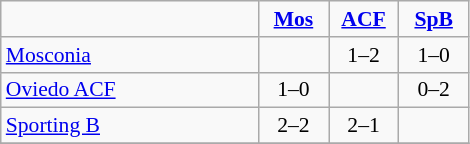<table style="font-size: 90%; text-align: center" class="wikitable">
<tr>
<td width=165></td>
<td align="center" width=40><strong><a href='#'>Mos</a></strong></td>
<td width=40><strong><a href='#'>ACF</a></strong></td>
<td width=40><strong><a href='#'>SpB</a></strong></td>
</tr>
<tr>
<td align=left><a href='#'>Mosconia</a></td>
<td></td>
<td> 1–2</td>
<td> 1–0</td>
</tr>
<tr>
<td align=left><a href='#'>Oviedo ACF</a></td>
<td> 1–0</td>
<td></td>
<td> 0–2</td>
</tr>
<tr>
<td align=left><a href='#'>Sporting B</a></td>
<td> 2–2</td>
<td> 2–1</td>
<td></td>
</tr>
<tr>
</tr>
</table>
